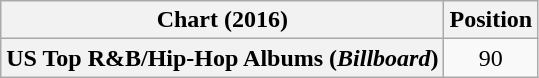<table class="wikitable plainrowheaders" style="text-align:center">
<tr>
<th scope="col">Chart (2016)</th>
<th scope="col">Position</th>
</tr>
<tr>
<th scope="row">US Top R&B/Hip-Hop Albums (<em>Billboard</em>)</th>
<td>90</td>
</tr>
</table>
